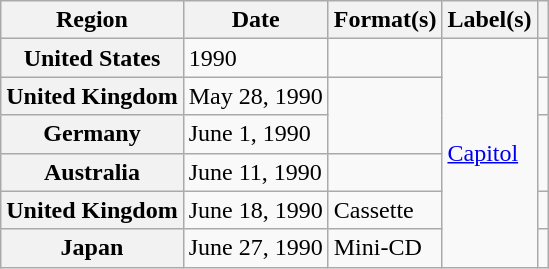<table class="wikitable plainrowheaders">
<tr>
<th scope="col">Region</th>
<th scope="col">Date</th>
<th scope="col">Format(s)</th>
<th scope="col">Label(s)</th>
<th scope="col"></th>
</tr>
<tr>
<th scope="row">United States</th>
<td>1990</td>
<td></td>
<td rowspan="6"><a href='#'>Capitol</a></td>
<td></td>
</tr>
<tr>
<th scope="row">United Kingdom</th>
<td>May 28, 1990</td>
<td rowspan="2"></td>
<td></td>
</tr>
<tr>
<th scope="row">Germany</th>
<td>June 1, 1990</td>
<td rowspan="2"></td>
</tr>
<tr>
<th scope="row">Australia</th>
<td>June 11, 1990</td>
<td></td>
</tr>
<tr>
<th scope="row">United Kingdom</th>
<td>June 18, 1990</td>
<td>Cassette</td>
<td></td>
</tr>
<tr>
<th scope="row">Japan</th>
<td>June 27, 1990</td>
<td>Mini-CD</td>
<td></td>
</tr>
</table>
